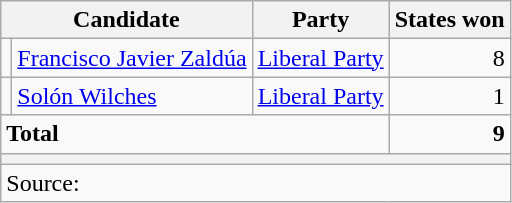<table class="wikitable sortable">
<tr>
<th colspan=2>Candidate</th>
<th>Party</th>
<th>States won</th>
</tr>
<tr>
<td bgcolor=></td>
<td align=left><a href='#'>Francisco Javier Zaldúa</a></td>
<td align=left><a href='#'>Liberal Party</a></td>
<td align=right>8</td>
</tr>
<tr>
<td bgcolor=></td>
<td align=left><a href='#'>Solón Wilches</a></td>
<td align=left><a href='#'>Liberal Party</a></td>
<td align=right>1</td>
</tr>
<tr class=sortbottom>
<td align=left colspan=3><strong>Total</strong></td>
<td align=right><strong>9</strong></td>
</tr>
<tr class=sortbottom>
<th colspan=4></th>
</tr>
<tr class=sortbottom>
<td align=left colspan=4>Source: </td>
</tr>
</table>
